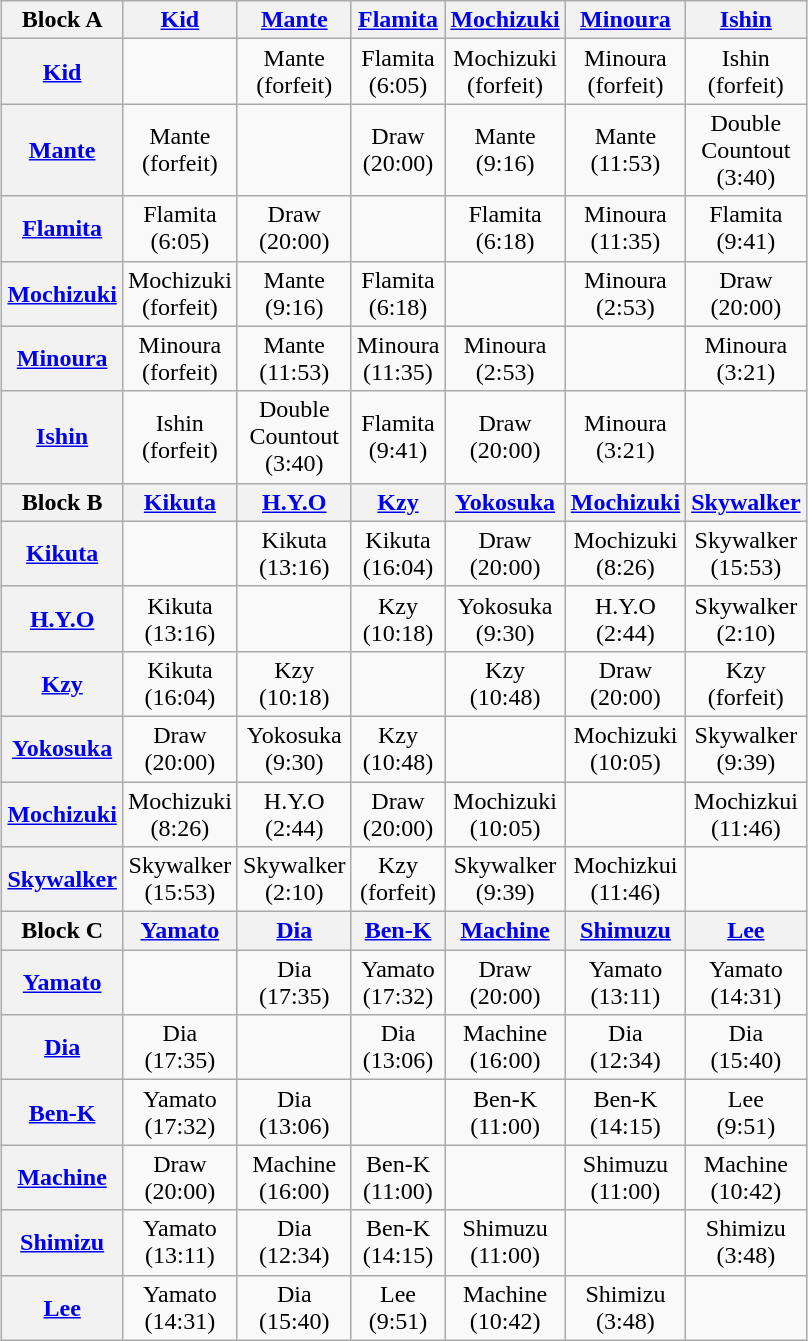<table class="wikitable" style="margin: 1em auto 1em auto">
<tr align="center">
<th>Block A</th>
<th><a href='#'>Kid</a></th>
<th><a href='#'>Mante</a></th>
<th><a href='#'>Flamita</a></th>
<th><a href='#'>Mochizuki</a></th>
<th><a href='#'>Minoura</a></th>
<th><a href='#'>Ishin</a></th>
</tr>
<tr align="center">
<th><a href='#'>Kid</a></th>
<td></td>
<td>Mante<br>(forfeit)</td>
<td>Flamita<br>(6:05)</td>
<td>Mochizuki<br>(forfeit)</td>
<td>Minoura<br>(forfeit)</td>
<td>Ishin<br>(forfeit)</td>
</tr>
<tr align="center">
<th><a href='#'>Mante</a></th>
<td>Mante<br>(forfeit)</td>
<td></td>
<td>Draw<br>(20:00)</td>
<td>Mante<br>(9:16)</td>
<td>Mante<br>(11:53)</td>
<td>Double<br>Countout<br>(3:40)</td>
</tr>
<tr align="center">
<th><a href='#'>Flamita</a></th>
<td>Flamita<br>(6:05)</td>
<td>Draw<br>(20:00)</td>
<td></td>
<td>Flamita<br>(6:18)</td>
<td>Minoura<br>(11:35)</td>
<td>Flamita<br>(9:41)</td>
</tr>
<tr align="center">
<th><a href='#'>Mochizuki</a></th>
<td>Mochizuki<br>(forfeit)</td>
<td>Mante<br>(9:16)</td>
<td>Flamita<br>(6:18)</td>
<td></td>
<td>Minoura<br>(2:53)</td>
<td>Draw<br>(20:00)</td>
</tr>
<tr align="center">
<th><a href='#'>Minoura</a></th>
<td>Minoura<br>(forfeit)</td>
<td>Mante<br>(11:53)</td>
<td>Minoura<br>(11:35)</td>
<td>Minoura<br>(2:53)</td>
<td></td>
<td>Minoura<br>(3:21)</td>
</tr>
<tr align="center">
<th><a href='#'>Ishin</a></th>
<td>Ishin<br>(forfeit)</td>
<td>Double<br>Countout<br>(3:40)</td>
<td>Flamita<br>(9:41)</td>
<td>Draw<br>(20:00)</td>
<td>Minoura<br>(3:21)</td>
<td></td>
</tr>
<tr align="center">
<th>Block B</th>
<th><a href='#'>Kikuta</a></th>
<th><a href='#'>H.Y.O</a></th>
<th><a href='#'>Kzy</a></th>
<th><a href='#'>Yokosuka</a></th>
<th><a href='#'>Mochizuki</a></th>
<th><a href='#'>Skywalker</a></th>
</tr>
<tr align="center">
<th><a href='#'>Kikuta</a></th>
<td></td>
<td>Kikuta<br>(13:16)</td>
<td>Kikuta<br>(16:04)</td>
<td>Draw<br>(20:00)</td>
<td>Mochizuki<br>(8:26)</td>
<td>Skywalker<br>(15:53)</td>
</tr>
<tr align="center">
<th><a href='#'>H.Y.O</a></th>
<td>Kikuta<br>(13:16)</td>
<td></td>
<td>Kzy<br>(10:18)</td>
<td>Yokosuka<br>(9:30)</td>
<td>H.Y.O<br>(2:44)</td>
<td>Skywalker<br>(2:10)</td>
</tr>
<tr align="center">
<th><a href='#'>Kzy</a></th>
<td>Kikuta<br>(16:04)</td>
<td>Kzy<br>(10:18)</td>
<td></td>
<td>Kzy<br>(10:48)</td>
<td>Draw<br>(20:00)</td>
<td>Kzy<br>(forfeit)</td>
</tr>
<tr align="center">
<th><a href='#'>Yokosuka</a></th>
<td>Draw<br>(20:00)</td>
<td>Yokosuka<br>(9:30)</td>
<td>Kzy<br>(10:48)</td>
<td></td>
<td>Mochizuki<br>(10:05)</td>
<td>Skywalker<br>(9:39)</td>
</tr>
<tr align="center">
<th><a href='#'>Mochizuki</a></th>
<td>Mochizuki<br>(8:26)</td>
<td>H.Y.O<br>(2:44)</td>
<td>Draw<br>(20:00)</td>
<td>Mochizuki<br>(10:05)</td>
<td></td>
<td>Mochizkui<br>(11:46)</td>
</tr>
<tr align="center">
<th><a href='#'>Skywalker</a></th>
<td>Skywalker<br>(15:53)</td>
<td>Skywalker<br>(2:10)</td>
<td>Kzy<br>(forfeit)</td>
<td>Skywalker<br>(9:39)</td>
<td>Mochizkui<br>(11:46)</td>
<td></td>
</tr>
<tr align="center">
<th>Block C</th>
<th><a href='#'>Yamato</a></th>
<th><a href='#'>Dia</a></th>
<th><a href='#'>Ben-K</a></th>
<th><a href='#'>Machine</a></th>
<th><a href='#'>Shimuzu</a></th>
<th><a href='#'>Lee</a></th>
</tr>
<tr align="center">
<th><a href='#'>Yamato</a></th>
<td></td>
<td>Dia<br>(17:35)</td>
<td>Yamato<br>(17:32)</td>
<td>Draw<br>(20:00)</td>
<td>Yamato<br>(13:11)</td>
<td>Yamato<br>(14:31)</td>
</tr>
<tr align="center">
<th><a href='#'>Dia</a></th>
<td>Dia<br>(17:35)</td>
<td></td>
<td>Dia<br>(13:06)</td>
<td>Machine<br>(16:00)</td>
<td>Dia<br>(12:34)</td>
<td>Dia<br>(15:40)</td>
</tr>
<tr align="center">
<th><a href='#'>Ben-K</a></th>
<td>Yamato<br>(17:32)</td>
<td>Dia<br>(13:06)</td>
<td></td>
<td>Ben-K<br>(11:00)</td>
<td>Ben-K<br>(14:15)</td>
<td>Lee<br>(9:51)</td>
</tr>
<tr align="center">
<th><a href='#'>Machine</a></th>
<td>Draw<br>(20:00)</td>
<td>Machine<br>(16:00)</td>
<td>Ben-K<br>(11:00)</td>
<td></td>
<td>Shimuzu<br>(11:00)</td>
<td>Machine<br>(10:42)</td>
</tr>
<tr align="center">
<th><a href='#'>Shimizu</a></th>
<td>Yamato<br>(13:11)</td>
<td>Dia<br>(12:34)</td>
<td>Ben-K<br>(14:15)</td>
<td>Shimuzu<br>(11:00)</td>
<td></td>
<td>Shimizu<br>(3:48)</td>
</tr>
<tr align="center">
<th><a href='#'>Lee</a></th>
<td>Yamato<br>(14:31)</td>
<td>Dia<br>(15:40)</td>
<td>Lee<br>(9:51)</td>
<td>Machine<br>(10:42)</td>
<td>Shimizu<br>(3:48)</td>
<td></td>
</tr>
</table>
